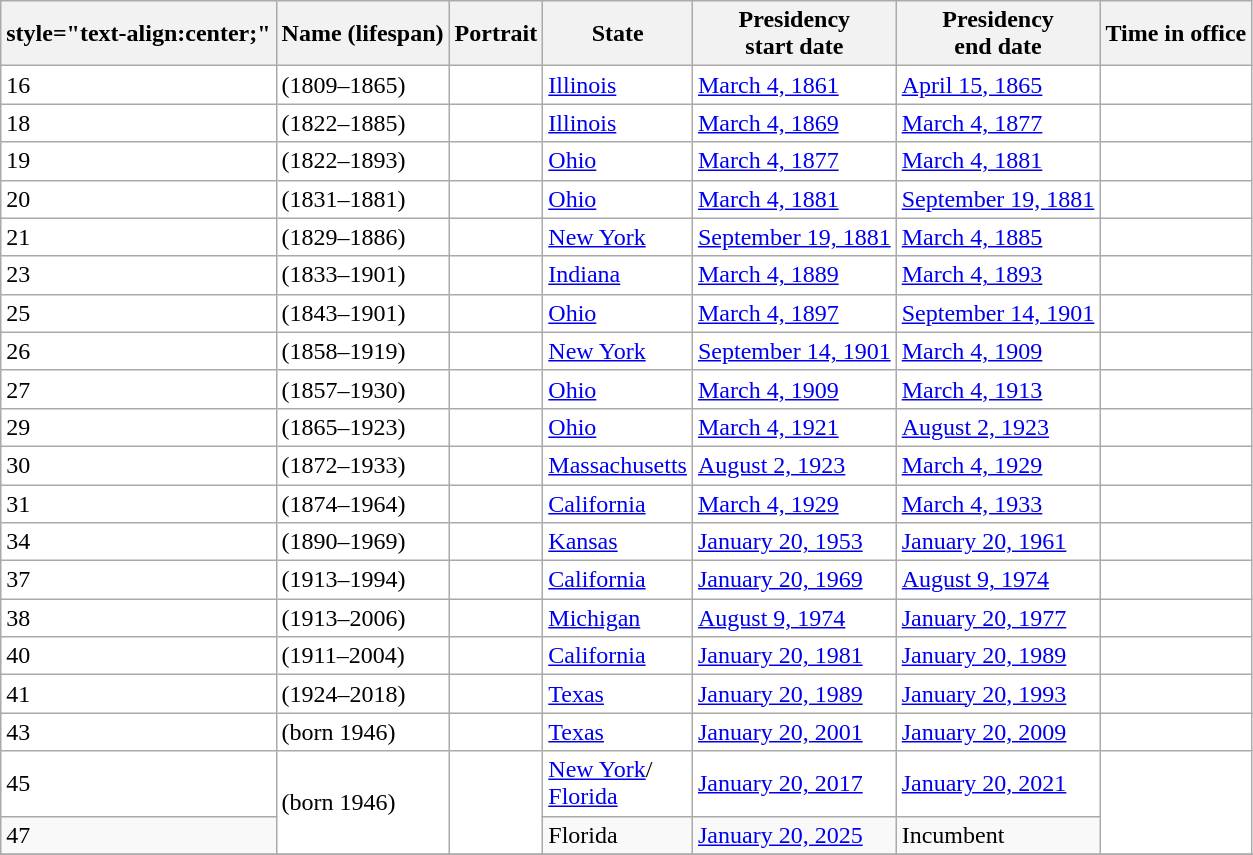<table class="sortable wikitable">
<tr>
<th>style="text-align:center;" </th>
<th style="text-align:center;">Name (lifespan)</th>
<th style="text-align:center;">Portrait</th>
<th style="text-align:center;">State</th>
<th style="text-align:center;">Presidency<br>start date</th>
<th style="text-align:center;">Presidency<br>end date</th>
<th style="text-align:center;">Time in office</th>
</tr>
<tr style="text-align:left; background:#fff;">
<td>16</td>
<td> (1809–1865)</td>
<td></td>
<td><a href='#'>Illinois</a></td>
<td><a href='#'>March 4, 1861</a></td>
<td><a href='#'>April 15, 1865</a></td>
<td></td>
</tr>
<tr style="text-align:left; background:#fff;">
<td>18</td>
<td> (1822–1885)</td>
<td></td>
<td><a href='#'>Illinois</a></td>
<td><a href='#'>March 4, 1869</a></td>
<td><a href='#'>March 4, 1877</a></td>
<td></td>
</tr>
<tr style="text-align:left; background:#fff;">
<td>19</td>
<td> (1822–1893)</td>
<td></td>
<td><a href='#'>Ohio</a></td>
<td><a href='#'>March 4, 1877</a></td>
<td><a href='#'>March 4, 1881</a></td>
<td></td>
</tr>
<tr style="text-align:left; background:#fff;">
<td>20</td>
<td> (1831–1881)</td>
<td></td>
<td><a href='#'>Ohio</a></td>
<td><a href='#'>March 4, 1881</a></td>
<td><a href='#'>September 19, 1881</a></td>
<td></td>
</tr>
<tr style="text-align:left; background:#fff;">
<td>21</td>
<td> (1829–1886)</td>
<td></td>
<td><a href='#'>New York</a></td>
<td><a href='#'>September 19, 1881</a></td>
<td><a href='#'>March 4, 1885</a></td>
<td></td>
</tr>
<tr style="text-align:left; background:#fff;">
<td>23</td>
<td> (1833–1901)</td>
<td></td>
<td><a href='#'>Indiana</a></td>
<td><a href='#'>March 4, 1889</a></td>
<td><a href='#'>March 4, 1893</a></td>
<td></td>
</tr>
<tr style="text-align:left; background:#fff;">
<td>25</td>
<td> (1843–1901)</td>
<td></td>
<td><a href='#'>Ohio</a></td>
<td><a href='#'>March 4, 1897</a></td>
<td><a href='#'>September 14, 1901</a></td>
<td></td>
</tr>
<tr style="text-align:left; background:#fff;">
<td>26</td>
<td> (1858–1919)</td>
<td></td>
<td><a href='#'>New York</a></td>
<td><a href='#'>September 14, 1901</a></td>
<td><a href='#'>March 4, 1909</a></td>
<td></td>
</tr>
<tr style="text-align:left; background:#fff;">
<td>27</td>
<td> (1857–1930)</td>
<td></td>
<td><a href='#'>Ohio</a></td>
<td><a href='#'>March 4, 1909</a></td>
<td><a href='#'>March 4, 1913</a></td>
<td></td>
</tr>
<tr style="text-align:left; background:#fff;">
<td>29</td>
<td> (1865–1923)</td>
<td></td>
<td><a href='#'>Ohio</a></td>
<td><a href='#'>March 4, 1921</a></td>
<td><a href='#'>August 2, 1923</a></td>
<td></td>
</tr>
<tr style="text-align:left; background:#fff;">
<td>30</td>
<td> (1872–1933)</td>
<td></td>
<td><a href='#'>Massachusetts</a></td>
<td><a href='#'>August 2, 1923</a></td>
<td><a href='#'>March 4, 1929</a></td>
<td></td>
</tr>
<tr style="text-align:left; background:#fff;">
<td>31</td>
<td> (1874–1964)</td>
<td></td>
<td><a href='#'>California</a></td>
<td><a href='#'>March 4, 1929</a></td>
<td><a href='#'>March 4, 1933</a></td>
<td></td>
</tr>
<tr style="text-align:left; background:#fff;">
<td>34</td>
<td> (1890–1969)</td>
<td></td>
<td><a href='#'>Kansas</a></td>
<td><a href='#'>January 20, 1953</a></td>
<td><a href='#'>January 20, 1961</a></td>
<td></td>
</tr>
<tr style="text-align:left; background:#fff;">
<td>37</td>
<td> (1913–1994)</td>
<td></td>
<td><a href='#'>California</a></td>
<td><a href='#'>January 20, 1969</a></td>
<td><a href='#'>August 9, 1974</a></td>
<td></td>
</tr>
<tr style="text-align:left; background:#fff;">
<td>38</td>
<td> (1913–2006)</td>
<td></td>
<td><a href='#'>Michigan</a></td>
<td><a href='#'>August 9, 1974</a></td>
<td><a href='#'>January 20, 1977</a></td>
<td></td>
</tr>
<tr style="text-align:left; background:#fff;">
<td>40</td>
<td> (1911–2004)</td>
<td></td>
<td><a href='#'>California</a></td>
<td><a href='#'>January 20, 1981</a></td>
<td><a href='#'>January 20, 1989</a></td>
<td></td>
</tr>
<tr style="text-align:left; background:#fff;">
<td>41</td>
<td> (1924–2018)</td>
<td></td>
<td><a href='#'>Texas</a></td>
<td><a href='#'>January 20, 1989</a></td>
<td><a href='#'>January 20, 1993</a></td>
<td></td>
</tr>
<tr style="text-align:left; background:#fff;">
<td>43</td>
<td> (born 1946)</td>
<td></td>
<td><a href='#'>Texas</a></td>
<td><a href='#'>January 20, 2001</a></td>
<td><a href='#'>January 20, 2009</a></td>
<td></td>
</tr>
<tr style="text-align:left; background:#fff;">
<td>45</td>
<td rowspan=2> (born 1946)</td>
<td rowspan=2></td>
<td><a href='#'>New York</a>/<br><a href='#'>Florida</a></td>
<td><a href='#'>January 20, 2017</a></td>
<td><a href='#'>January 20, 2021</a></td>
<td rowspan=2></td>
</tr>
<tr>
<td>47</td>
<td>Florida</td>
<td><a href='#'>January 20, 2025</a></td>
<td>Incumbent</td>
</tr>
<tr>
</tr>
</table>
